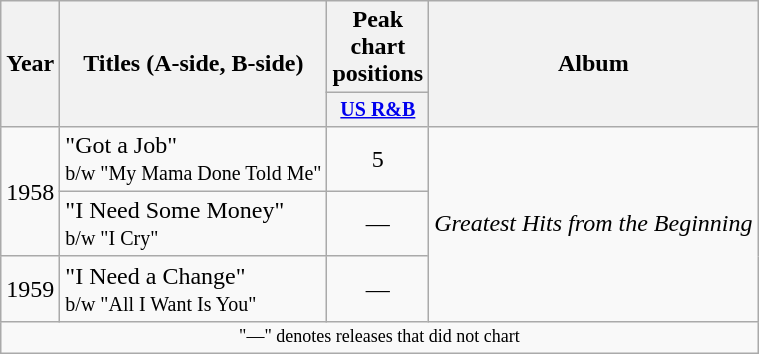<table class="wikitable">
<tr>
<th rowspan="2">Year</th>
<th rowspan="2">Titles (A-side, B-side)</th>
<th colspan="1">Peak chart positions</th>
<th rowspan="2">Album</th>
</tr>
<tr style="font-size:smaller;">
<th width="40"><a href='#'>US R&B</a><br></th>
</tr>
<tr>
<td rowspan="2">1958</td>
<td>"Got a Job"<br><small>b/w "My Mama Done Told Me"</small></td>
<td align="center">5</td>
<td align="left" rowspan="3"><em>Greatest Hits from the Beginning</em></td>
</tr>
<tr>
<td>"I Need Some Money"<br><small>b/w "I Cry"</small></td>
<td align="center">—</td>
</tr>
<tr>
<td>1959</td>
<td>"I Need a Change"<br><small>b/w "All I Want Is You"</small></td>
<td align="center">—</td>
</tr>
<tr>
<td align="center" colspan="6" style="font-size:9pt">"—" denotes releases that did not chart</td>
</tr>
</table>
